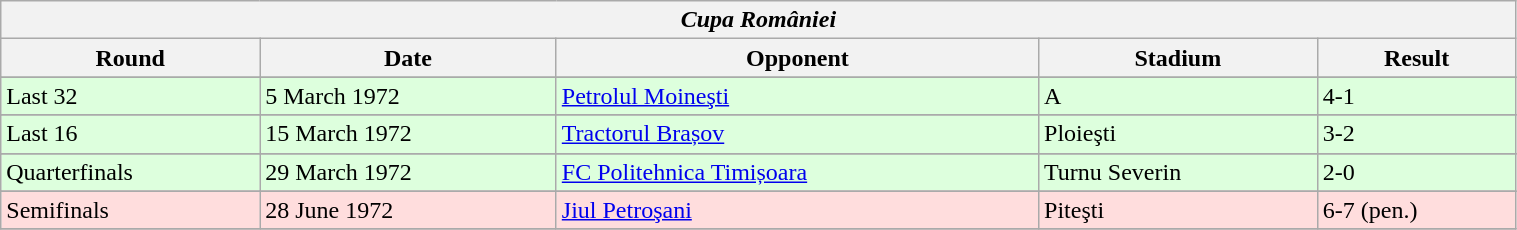<table class="wikitable" style="width:80%;">
<tr>
<th colspan="5" style="text-align:center;"><em>Cupa României</em></th>
</tr>
<tr>
<th>Round</th>
<th>Date</th>
<th>Opponent</th>
<th>Stadium</th>
<th>Result</th>
</tr>
<tr>
</tr>
<tr bgcolor="#ddffdd">
<td>Last 32</td>
<td>5 March 1972</td>
<td><a href='#'>Petrolul Moineşti</a></td>
<td>A</td>
<td>4-1</td>
</tr>
<tr>
</tr>
<tr bgcolor="#ddffdd">
<td>Last 16</td>
<td>15 March 1972</td>
<td><a href='#'>Tractorul Brașov</a></td>
<td>Ploieşti</td>
<td>3-2</td>
</tr>
<tr>
</tr>
<tr bgcolor="#ddffdd">
<td>Quarterfinals</td>
<td>29 March 1972</td>
<td><a href='#'>FC Politehnica Timișoara</a></td>
<td>Turnu Severin</td>
<td>2-0</td>
</tr>
<tr>
</tr>
<tr bgcolor="#ffdddd">
<td>Semifinals</td>
<td>28 June 1972</td>
<td><a href='#'>Jiul Petroşani</a></td>
<td>Piteşti</td>
<td>6-7 (pen.)</td>
</tr>
<tr>
</tr>
</table>
